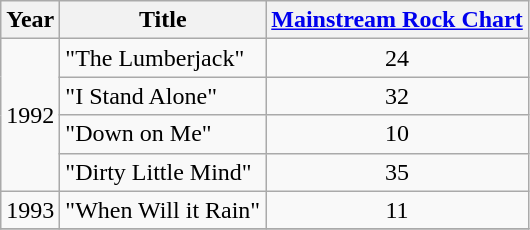<table class="wikitable">
<tr>
<th>Year</th>
<th>Title</th>
<th><a href='#'>Mainstream Rock Chart</a></th>
</tr>
<tr>
<td rowspan="4">1992</td>
<td>"The Lumberjack"</td>
<td align="center">24</td>
</tr>
<tr>
<td>"I Stand Alone"</td>
<td align="center">32</td>
</tr>
<tr>
<td>"Down on Me"</td>
<td align="center">10</td>
</tr>
<tr>
<td>"Dirty Little Mind"</td>
<td align="center">35</td>
</tr>
<tr>
<td>1993</td>
<td>"When Will it Rain"</td>
<td align="center">11</td>
</tr>
<tr>
</tr>
</table>
